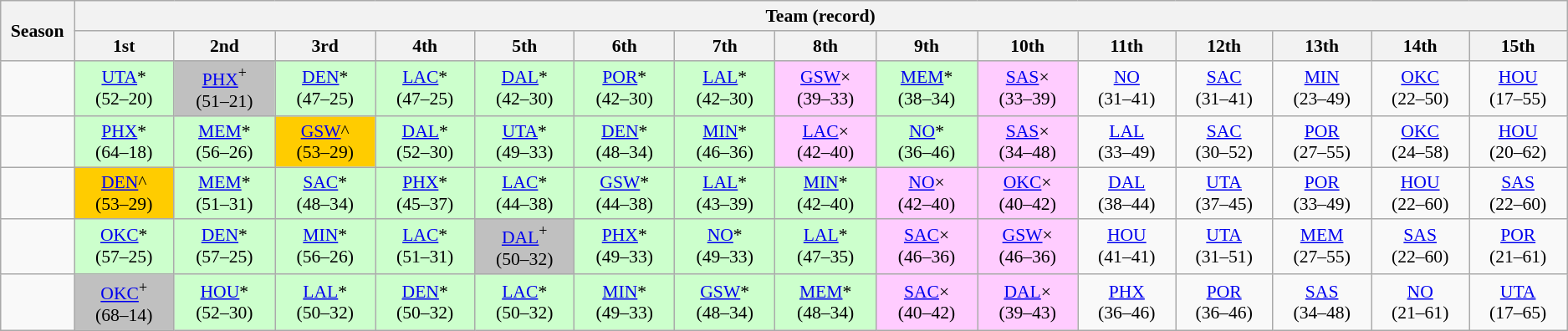<table class="wikitable" style="text-align:center; font-size:90%">
<tr>
<th rowspan="2" width=55px>Season</th>
<th colspan="15">Team (record)</th>
</tr>
<tr>
<th width=85px>1st</th>
<th width=85px>2nd</th>
<th width=85px>3rd</th>
<th width=85px>4th</th>
<th width=85px>5th</th>
<th width=85px>6th</th>
<th width=85px>7th</th>
<th width=85px>8th</th>
<th width=85px>9th</th>
<th width=85px>10th</th>
<th width=85px>11th</th>
<th width=85px>12th</th>
<th width=85px>13th</th>
<th width=85px>14th</th>
<th width=85px>15th</th>
</tr>
<tr>
<td></td>
<td bgcolor=#CCFFCC><a href='#'>UTA</a>*<br>(52–20)</td>
<td bgcolor=#C0C0C0><a href='#'>PHX</a><sup>+</sup><br>(51–21)</td>
<td bgcolor=#CCFFCC><a href='#'>DEN</a>*<br>(47–25)</td>
<td bgcolor=#CCFFCC><a href='#'>LAC</a>*<br>(47–25)</td>
<td bgcolor=#CCFFCC><a href='#'>DAL</a>*<br>(42–30)</td>
<td bgcolor=#CCFFCC><a href='#'>POR</a>*<br>(42–30)</td>
<td bgcolor=#CCFFCC><a href='#'>LAL</a>*<br>(42–30)</td>
<td bgcolor=#FFCCFF><a href='#'>GSW</a>×<br>(39–33)</td>
<td bgcolor=#CCFFCC><a href='#'>MEM</a>*<br>(38–34)</td>
<td bgcolor=#FFCCFF><a href='#'>SAS</a>×<br>(33–39)</td>
<td><a href='#'>NO</a><br>(31–41)</td>
<td><a href='#'>SAC</a><br>(31–41)</td>
<td><a href='#'>MIN</a><br>(23–49)</td>
<td><a href='#'>OKC</a><br>(22–50)</td>
<td><a href='#'>HOU</a><br>(17–55)</td>
</tr>
<tr>
<td></td>
<td bgcolor=#CCFFCC><a href='#'>PHX</a>*<br>(64–18)</td>
<td bgcolor=#CCFFCC><a href='#'>MEM</a>*<br>(56–26)</td>
<td bgcolor=#FFCC00><a href='#'>GSW</a>^<br>(53–29)</td>
<td bgcolor=#CCFFCC><a href='#'>DAL</a>*<br>(52–30)</td>
<td bgcolor=#CCFFCC><a href='#'>UTA</a>*<br>(49–33)</td>
<td bgcolor=#CCFFCC><a href='#'>DEN</a>*<br>(48–34)</td>
<td bgcolor=#CCFFCC><a href='#'>MIN</a>*<br>(46–36)</td>
<td bgcolor=#FFCCFF><a href='#'>LAC</a>×<br>(42–40)</td>
<td bgcolor=#CCFFCC><a href='#'>NO</a>*<br>(36–46)</td>
<td bgcolor=#FFCCFF><a href='#'>SAS</a>×<br>(34–48)</td>
<td><a href='#'>LAL</a><br>(33–49)</td>
<td><a href='#'>SAC</a><br>(30–52)</td>
<td><a href='#'>POR</a><br>(27–55)</td>
<td><a href='#'>OKC</a><br>(24–58)</td>
<td><a href='#'>HOU</a><br>(20–62)</td>
</tr>
<tr>
<td></td>
<td bgcolor=#FFCC00><a href='#'>DEN</a>^<br>(53–29)</td>
<td bgcolor=#CCFFCC><a href='#'>MEM</a>*<br>(51–31)</td>
<td bgcolor=#CCFFCC><a href='#'>SAC</a>*<br>(48–34)</td>
<td bgcolor=#CCFFCC><a href='#'>PHX</a>*<br>(45–37)</td>
<td bgcolor=#CCFFCC><a href='#'>LAC</a>*<br>(44–38)</td>
<td bgcolor=#CCFFCC><a href='#'>GSW</a>*<br>(44–38)</td>
<td bgcolor=#CCFFCC><a href='#'>LAL</a>*<br>(43–39)</td>
<td bgcolor=#CCFFCC><a href='#'>MIN</a>*<br>(42–40)</td>
<td bgcolor=#FFCCFF><a href='#'>NO</a>×<br>(42–40)</td>
<td bgcolor=#FFCCFF><a href='#'>OKC</a>×<br>(40–42)</td>
<td><a href='#'>DAL</a><br>(38–44)</td>
<td><a href='#'>UTA</a><br>(37–45)</td>
<td><a href='#'>POR</a><br>(33–49)</td>
<td><a href='#'>HOU</a><br>(22–60)</td>
<td><a href='#'>SAS</a><br>(22–60)</td>
</tr>
<tr>
<td></td>
<td bgcolor=#CCFFCC><a href='#'>OKC</a>*<br>(57–25)</td>
<td bgcolor=#CCFFCC><a href='#'>DEN</a>*<br>(57–25)</td>
<td bgcolor=#CCFFCC><a href='#'>MIN</a>*<br>(56–26)</td>
<td bgcolor=#CCFFCC><a href='#'>LAC</a>*<br>(51–31)</td>
<td bgcolor=#C0C0C0><a href='#'>DAL</a><sup>+</sup><br>(50–32)</td>
<td bgcolor=#CCFFCC><a href='#'>PHX</a>*<br>(49–33)</td>
<td bgcolor=#CCFFCC><a href='#'>NO</a>*<br>(49–33)</td>
<td bgcolor=#CCFFCC><a href='#'>LAL</a>*<br>(47–35)</td>
<td bgcolor=#FFCCFF><a href='#'>SAC</a>×<br>(46–36)</td>
<td bgcolor=#FFCCFF><a href='#'>GSW</a>×<br>(46–36)</td>
<td><a href='#'>HOU</a><br>(41–41)</td>
<td><a href='#'>UTA</a><br>(31–51)</td>
<td><a href='#'>MEM</a><br>(27–55)</td>
<td><a href='#'>SAS</a><br>(22–60)</td>
<td><a href='#'>POR</a><br>(21–61)</td>
</tr>
<tr>
<td></td>
<td bgcolor=#C0C0C0><a href='#'>OKC</a><sup>+</sup><br>(68–14)</td>
<td bgcolor=#CCFFCC><a href='#'>HOU</a>*<br>(52–30)</td>
<td bgcolor=#CCFFCC><a href='#'>LAL</a>*<br>(50–32)</td>
<td bgcolor=#CCFFCC><a href='#'>DEN</a>*<br>(50–32)</td>
<td bgcolor=#CCFFCC><a href='#'>LAC</a>*<br>(50–32)</td>
<td bgcolor=#CCFFCC><a href='#'>MIN</a>*<br>(49–33)</td>
<td bgcolor=#CCFFCC><a href='#'>GSW</a>*<br>(48–34)</td>
<td bgcolor=#CCFFCC><a href='#'>MEM</a>*<br>(48–34)</td>
<td bgcolor=#FFCCFF><a href='#'>SAC</a>×<br>(40–42)</td>
<td bgcolor=#FFCCFF><a href='#'>DAL</a>×<br>(39–43)</td>
<td><a href='#'>PHX</a><br>(36–46)</td>
<td><a href='#'>POR</a><br>(36–46)</td>
<td><a href='#'>SAS</a><br>(34–48)</td>
<td><a href='#'>NO</a><br>(21–61)</td>
<td><a href='#'>UTA</a><br>(17–65)</td>
</tr>
</table>
